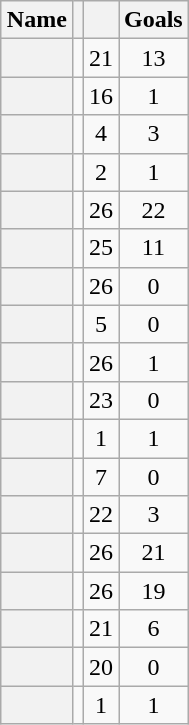<table class="wikitable plainrowheaders" style="float:right">
<tr>
<th scope="col">Name</th>
<th scope="col"></th>
<th scope="col"></th>
<th scope="col">Goals</th>
</tr>
<tr>
<th scope="row"></th>
<td align="center"></td>
<td align="center">21</td>
<td align="center">13</td>
</tr>
<tr>
<th scope="row"></th>
<td align="center"></td>
<td align="center">16</td>
<td align="center">1</td>
</tr>
<tr>
<th scope="row"></th>
<td align="center"></td>
<td align="center">4</td>
<td align="center">3</td>
</tr>
<tr>
<th scope="row"></th>
<td align="center"></td>
<td align="center">2</td>
<td align="center">1</td>
</tr>
<tr>
<th scope="row"></th>
<td align="center"></td>
<td align="center">26</td>
<td align="center">22</td>
</tr>
<tr>
<th scope="row"></th>
<td align="center"></td>
<td align="center">25</td>
<td align="center">11</td>
</tr>
<tr>
<th scope="row"></th>
<td align="center"></td>
<td align="center">26</td>
<td align="center">0</td>
</tr>
<tr>
<th scope="row"></th>
<td align="center"></td>
<td align="center">5</td>
<td align="center">0</td>
</tr>
<tr>
<th scope="row"></th>
<td align="center"></td>
<td align="center">26</td>
<td align="center">1</td>
</tr>
<tr>
<th scope="row"></th>
<td align="center"></td>
<td align="center">23</td>
<td align="center">0</td>
</tr>
<tr>
<th scope="row"></th>
<td align="center"></td>
<td align="center">1</td>
<td align="center">1</td>
</tr>
<tr>
<th scope="row"></th>
<td align="center"></td>
<td align="center">7</td>
<td align="center">0</td>
</tr>
<tr>
<th scope="row"></th>
<td align="center"></td>
<td align="center">22</td>
<td align="center">3</td>
</tr>
<tr>
<th scope="row"></th>
<td align="center"></td>
<td align="center">26</td>
<td align="center">21</td>
</tr>
<tr>
<th scope="row"></th>
<td align="center"></td>
<td align="center">26</td>
<td align="center">19</td>
</tr>
<tr>
<th scope="row"></th>
<td align="center"></td>
<td align="center">21</td>
<td align="center">6</td>
</tr>
<tr>
<th scope="row"></th>
<td align="center"></td>
<td align="center">20</td>
<td align="center">0</td>
</tr>
<tr>
<th scope="row"></th>
<td align="center"></td>
<td align="center">1</td>
<td align="center">1</td>
</tr>
</table>
